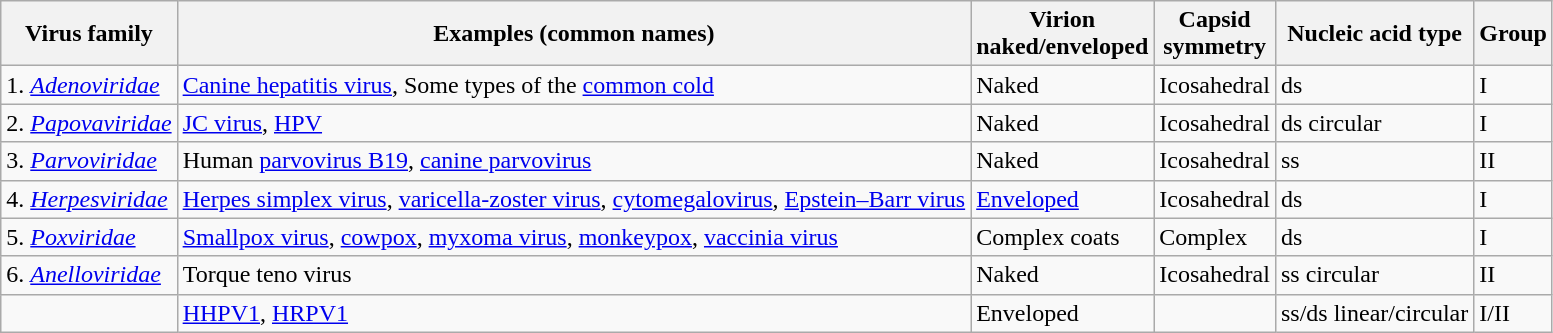<table class="wikitable">
<tr>
<th>Virus family</th>
<th>Examples (common names)</th>
<th>Virion<br> naked/enveloped</th>
<th>Capsid<br>symmetry</th>
<th>Nucleic acid type</th>
<th>Group</th>
</tr>
<tr>
<td>1. <em><a href='#'>Adenoviridae</a></em></td>
<td><a href='#'>Canine hepatitis virus</a>, Some types of the <a href='#'>common cold</a></td>
<td>Naked</td>
<td>Icosahedral</td>
<td>ds</td>
<td>I</td>
</tr>
<tr>
<td>2. <em><a href='#'>Papovaviridae</a></em></td>
<td><a href='#'>JC virus</a>, <a href='#'>HPV</a></td>
<td>Naked</td>
<td>Icosahedral</td>
<td>ds circular</td>
<td>I</td>
</tr>
<tr>
<td>3. <em><a href='#'>Parvoviridae</a></em></td>
<td>Human <a href='#'>parvovirus B19</a>, <a href='#'>canine parvovirus</a></td>
<td>Naked</td>
<td>Icosahedral</td>
<td>ss</td>
<td>II</td>
</tr>
<tr>
<td>4. <em><a href='#'>Herpesviridae</a></em></td>
<td><a href='#'>Herpes simplex virus</a>, <a href='#'>varicella-zoster virus</a>, <a href='#'>cytomegalovirus</a>, <a href='#'>Epstein–Barr virus</a></td>
<td><a href='#'>Enveloped</a></td>
<td>Icosahedral</td>
<td>ds</td>
<td>I</td>
</tr>
<tr>
<td>5. <em><a href='#'>Poxviridae</a></em></td>
<td><a href='#'>Smallpox virus</a>, <a href='#'>cowpox</a>, <a href='#'>myxoma virus</a>, <a href='#'>monkeypox</a>, <a href='#'>vaccinia virus</a></td>
<td>Complex coats</td>
<td>Complex</td>
<td>ds</td>
<td>I</td>
</tr>
<tr>
<td>6. <em><a href='#'>Anelloviridae</a></em></td>
<td>Torque teno virus</td>
<td>Naked</td>
<td>Icosahedral</td>
<td>ss circular</td>
<td>II</td>
</tr>
<tr>
<td></td>
<td><a href='#'>HHPV1</a>, <a href='#'>HRPV1</a></td>
<td>Enveloped</td>
<td></td>
<td>ss/ds linear/circular</td>
<td>I/II</td>
</tr>
</table>
